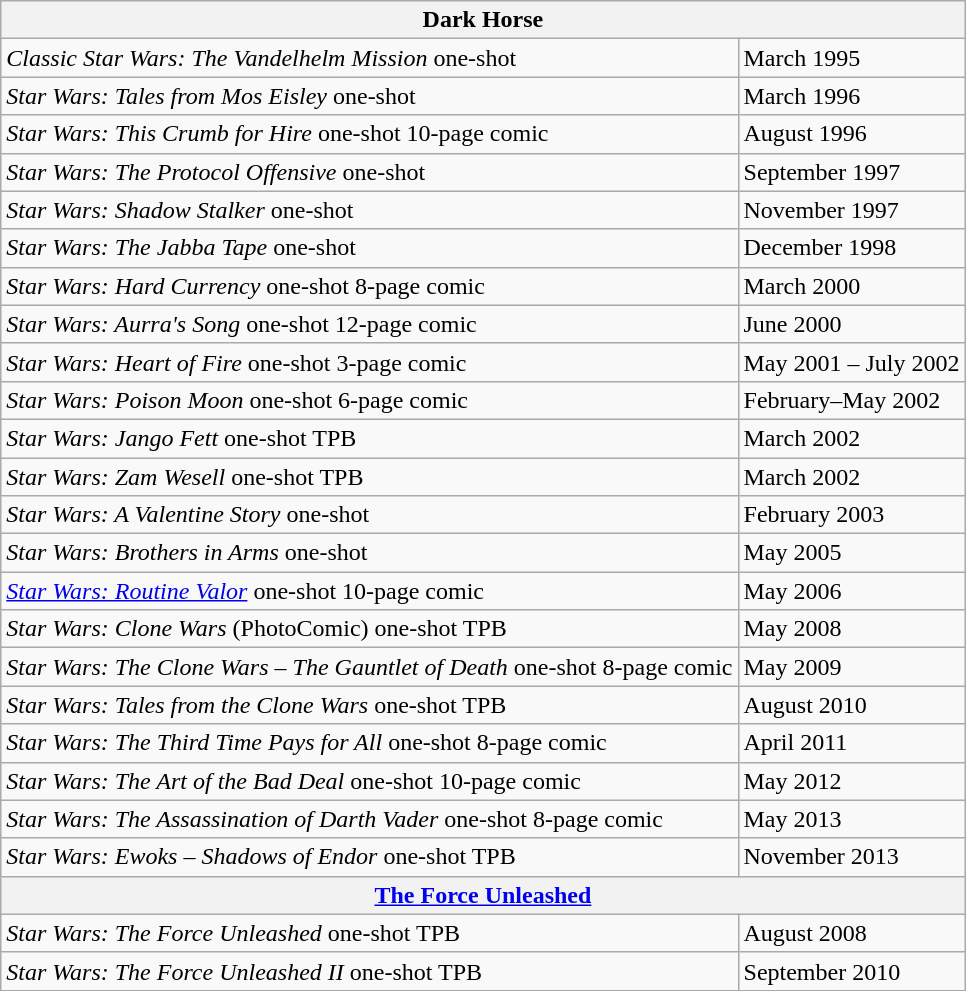<table class="wikitable">
<tr>
<th colspan="2">Dark Horse</th>
</tr>
<tr>
<td><em>Classic Star Wars: The Vandelhelm Mission</em> one-shot</td>
<td>March 1995</td>
</tr>
<tr>
<td><em>Star Wars: Tales from Mos Eisley</em> one-shot</td>
<td>March 1996</td>
</tr>
<tr>
<td><em>Star Wars: This Crumb for Hire</em> one-shot 10-page comic</td>
<td>August 1996</td>
</tr>
<tr>
<td><em>Star Wars: The Protocol Offensive</em> one-shot</td>
<td>September 1997</td>
</tr>
<tr>
<td><em>Star Wars: Shadow Stalker</em> one-shot</td>
<td>November 1997</td>
</tr>
<tr>
<td><em>Star Wars: The Jabba Tape</em> one-shot</td>
<td>December 1998</td>
</tr>
<tr>
<td><em>Star Wars: Hard Currency</em> one-shot 8-page comic</td>
<td>March 2000</td>
</tr>
<tr>
<td><em>Star Wars: Aurra's Song</em> one-shot 12-page comic</td>
<td>June 2000</td>
</tr>
<tr>
<td><em>Star Wars: Heart of Fire</em> one-shot 3-page comic</td>
<td>May 2001 – July 2002</td>
</tr>
<tr>
<td><em>Star Wars: Poison Moon</em> one-shot 6-page comic</td>
<td>February–May 2002</td>
</tr>
<tr>
<td><em>Star Wars: Jango Fett</em> one-shot TPB</td>
<td>March 2002</td>
</tr>
<tr>
<td><em>Star Wars: Zam Wesell</em> one-shot TPB</td>
<td>March 2002</td>
</tr>
<tr>
<td><em>Star Wars: A Valentine Story</em> one-shot</td>
<td>February 2003</td>
</tr>
<tr>
<td><em>Star Wars: Brothers in Arms</em> one-shot</td>
<td>May 2005</td>
</tr>
<tr>
<td><em><a href='#'>Star Wars: Routine Valor</a></em> one-shot 10-page comic</td>
<td>May 2006</td>
</tr>
<tr>
<td><em>Star Wars: Clone Wars</em> (PhotoComic) one-shot TPB</td>
<td>May 2008</td>
</tr>
<tr>
<td><em>Star Wars: The Clone Wars – The Gauntlet of Death</em> one-shot 8-page comic</td>
<td>May 2009</td>
</tr>
<tr>
<td><em>Star Wars: Tales from the Clone Wars</em> one-shot TPB</td>
<td>August 2010</td>
</tr>
<tr>
<td><em>Star Wars: The Third Time Pays for All</em> one-shot 8-page comic</td>
<td>April 2011</td>
</tr>
<tr>
<td><em>Star Wars: The Art of the Bad Deal</em> one-shot 10-page comic</td>
<td>May 2012</td>
</tr>
<tr>
<td><em>Star Wars: The Assassination of Darth Vader</em> one-shot 8-page comic</td>
<td>May 2013</td>
</tr>
<tr>
<td><em>Star Wars: Ewoks – Shadows of Endor</em> one-shot TPB</td>
<td>November 2013</td>
</tr>
<tr>
<th colspan="2"><a href='#'>The Force Unleashed</a></th>
</tr>
<tr>
<td><em>Star Wars: The Force Unleashed</em> one-shot TPB</td>
<td>August 2008</td>
</tr>
<tr>
<td><em>Star Wars: The Force Unleashed II</em> one-shot TPB</td>
<td>September 2010</td>
</tr>
</table>
